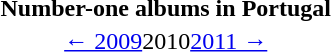<table class="toc" id="toc" summary="Contents">
<tr>
<th>Number-one albums in Portugal</th>
</tr>
<tr>
<td align="center"><a href='#'>← 2009</a>2010<a href='#'>2011 →</a></td>
</tr>
</table>
